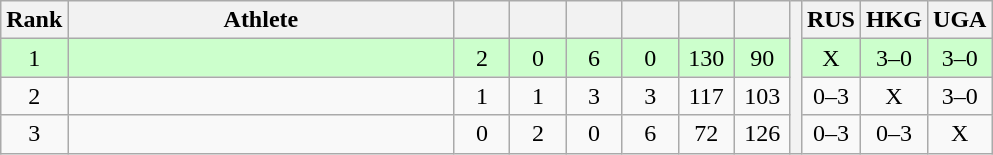<table class="wikitable" style="text-align:center">
<tr>
<th>Rank</th>
<th width=250>Athlete</th>
<th width=30></th>
<th width=30></th>
<th width=30></th>
<th width=30></th>
<th width=30></th>
<th width=30></th>
<th rowspan=4></th>
<th width=30>RUS</th>
<th width=30>HKG</th>
<th width=30>UGA</th>
</tr>
<tr style="background-color:#ccffcc;">
<td>1</td>
<td align=left></td>
<td>2</td>
<td>0</td>
<td>6</td>
<td>0</td>
<td>130</td>
<td>90</td>
<td>X</td>
<td>3–0</td>
<td>3–0</td>
</tr>
<tr>
<td>2</td>
<td align=left></td>
<td>1</td>
<td>1</td>
<td>3</td>
<td>3</td>
<td>117</td>
<td>103</td>
<td>0–3</td>
<td>X</td>
<td>3–0</td>
</tr>
<tr>
<td>3</td>
<td align=left></td>
<td>0</td>
<td>2</td>
<td>0</td>
<td>6</td>
<td>72</td>
<td>126</td>
<td>0–3</td>
<td>0–3</td>
<td>X</td>
</tr>
</table>
